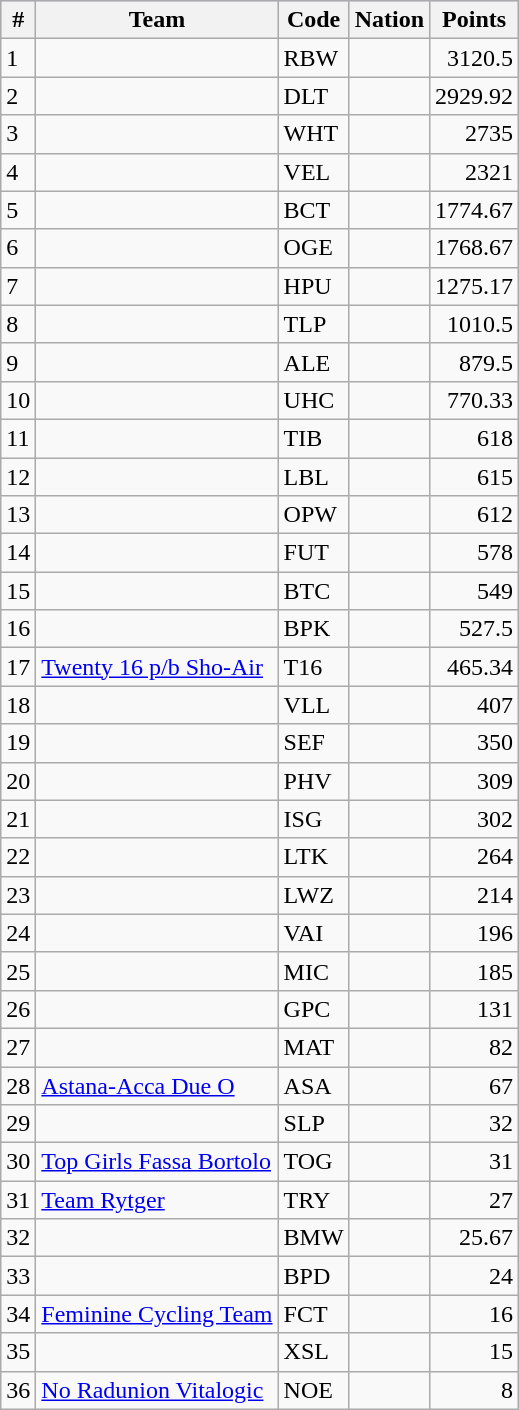<table class="wikitable sortable">
<tr style=background:#ccccff;>
<th>#</th>
<th>Team</th>
<th>Code</th>
<th>Nation</th>
<th>Points</th>
</tr>
<tr>
<td>1</td>
<td></td>
<td>RBW</td>
<td></td>
<td align=right>3120.5</td>
</tr>
<tr>
<td>2</td>
<td></td>
<td>DLT</td>
<td></td>
<td align=right>2929.92</td>
</tr>
<tr>
<td>3</td>
<td></td>
<td>WHT</td>
<td></td>
<td align=right>2735</td>
</tr>
<tr>
<td>4</td>
<td></td>
<td>VEL</td>
<td></td>
<td align=right>2321</td>
</tr>
<tr>
<td>5</td>
<td></td>
<td>BCT</td>
<td></td>
<td align=right>1774.67</td>
</tr>
<tr>
<td>6</td>
<td></td>
<td>OGE</td>
<td></td>
<td align=right>1768.67</td>
</tr>
<tr>
<td>7</td>
<td></td>
<td>HPU</td>
<td></td>
<td align=right>1275.17</td>
</tr>
<tr>
<td>8</td>
<td></td>
<td>TLP</td>
<td></td>
<td align=right>1010.5</td>
</tr>
<tr>
<td>9</td>
<td></td>
<td>ALE</td>
<td></td>
<td align=right>879.5</td>
</tr>
<tr>
<td>10</td>
<td></td>
<td>UHC</td>
<td></td>
<td align=right>770.33</td>
</tr>
<tr>
<td>11</td>
<td></td>
<td>TIB</td>
<td></td>
<td align=right>618</td>
</tr>
<tr>
<td>12</td>
<td></td>
<td>LBL</td>
<td></td>
<td align=right>615</td>
</tr>
<tr>
<td>13</td>
<td></td>
<td>OPW</td>
<td></td>
<td align=right>612</td>
</tr>
<tr>
<td>14</td>
<td></td>
<td>FUT</td>
<td></td>
<td align=right>578</td>
</tr>
<tr>
<td>15</td>
<td></td>
<td>BTC</td>
<td></td>
<td align=right>549</td>
</tr>
<tr>
<td>16</td>
<td></td>
<td>BPK</td>
<td></td>
<td align=right>527.5</td>
</tr>
<tr>
<td>17</td>
<td><a href='#'>Twenty 16 p/b Sho-Air</a></td>
<td>T16</td>
<td></td>
<td align=right>465.34</td>
</tr>
<tr>
<td>18</td>
<td></td>
<td>VLL</td>
<td></td>
<td align=right>407</td>
</tr>
<tr>
<td>19</td>
<td></td>
<td>SEF</td>
<td></td>
<td align=right>350</td>
</tr>
<tr>
<td>20</td>
<td></td>
<td>PHV</td>
<td></td>
<td align=right>309</td>
</tr>
<tr>
<td>21</td>
<td></td>
<td>ISG</td>
<td></td>
<td align=right>302</td>
</tr>
<tr>
<td>22</td>
<td></td>
<td>LTK</td>
<td></td>
<td align=right>264</td>
</tr>
<tr>
<td>23</td>
<td></td>
<td>LWZ</td>
<td></td>
<td align=right>214</td>
</tr>
<tr>
<td>24</td>
<td></td>
<td>VAI</td>
<td></td>
<td align=right>196</td>
</tr>
<tr>
<td>25</td>
<td></td>
<td>MIC</td>
<td></td>
<td align=right>185</td>
</tr>
<tr>
<td>26</td>
<td></td>
<td>GPC</td>
<td></td>
<td align=right>131</td>
</tr>
<tr>
<td>27</td>
<td></td>
<td>MAT</td>
<td></td>
<td align=right>82</td>
</tr>
<tr>
<td>28</td>
<td><a href='#'>Astana-Acca Due O</a></td>
<td>ASA</td>
<td></td>
<td align=right>67</td>
</tr>
<tr>
<td>29</td>
<td></td>
<td>SLP</td>
<td></td>
<td align=right>32</td>
</tr>
<tr>
<td>30</td>
<td><a href='#'>Top Girls Fassa Bortolo</a></td>
<td>TOG</td>
<td></td>
<td align=right>31</td>
</tr>
<tr>
<td>31</td>
<td><a href='#'>Team Rytger</a></td>
<td>TRY</td>
<td></td>
<td align=right>27</td>
</tr>
<tr>
<td>32</td>
<td></td>
<td>BMW</td>
<td></td>
<td align=right>25.67</td>
</tr>
<tr>
<td>33</td>
<td></td>
<td>BPD</td>
<td></td>
<td align=right>24</td>
</tr>
<tr>
<td>34</td>
<td><a href='#'>Feminine Cycling Team</a></td>
<td>FCT</td>
<td></td>
<td align=right>16</td>
</tr>
<tr>
<td>35</td>
<td></td>
<td>XSL</td>
<td></td>
<td align=right>15</td>
</tr>
<tr>
<td>36</td>
<td><a href='#'>No Radunion Vitalogic</a></td>
<td>NOE</td>
<td></td>
<td align=right>8</td>
</tr>
</table>
